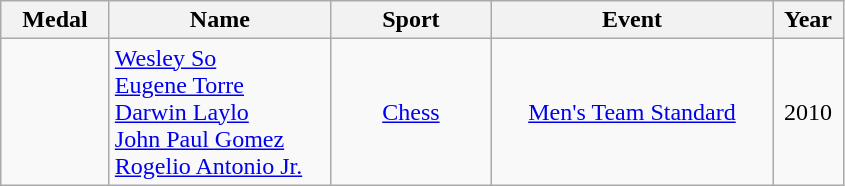<table class="wikitable"  style="font-size:100%;  text-align:center;">
<tr>
<th width="65">Medal</th>
<th width="140">Name</th>
<th width="100">Sport</th>
<th width="180">Event</th>
<th width="40">Year</th>
</tr>
<tr>
<td></td>
<td align=left><a href='#'>Wesley So</a><br><a href='#'>Eugene Torre</a><br><a href='#'>Darwin Laylo</a><br><a href='#'>John Paul Gomez</a><br><a href='#'>Rogelio Antonio Jr.</a></td>
<td><a href='#'>Chess</a></td>
<td><a href='#'>Men's Team Standard</a></td>
<td>2010</td>
</tr>
</table>
